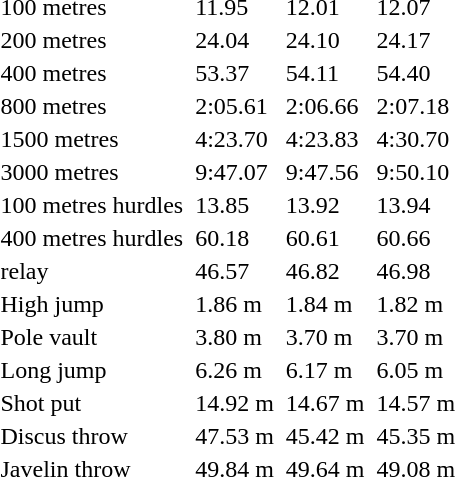<table>
<tr>
<td>100 metres</td>
<td></td>
<td>11.95</td>
<td></td>
<td>12.01</td>
<td></td>
<td>12.07</td>
</tr>
<tr>
<td>200 metres</td>
<td></td>
<td>24.04</td>
<td></td>
<td>24.10</td>
<td></td>
<td>24.17</td>
</tr>
<tr>
<td>400 metres</td>
<td></td>
<td>53.37</td>
<td></td>
<td>54.11</td>
<td></td>
<td>54.40</td>
</tr>
<tr>
<td>800 metres</td>
<td></td>
<td>2:05.61</td>
<td></td>
<td>2:06.66</td>
<td></td>
<td>2:07.18</td>
</tr>
<tr>
<td>1500 metres</td>
<td></td>
<td>4:23.70</td>
<td></td>
<td>4:23.83</td>
<td></td>
<td>4:30.70</td>
</tr>
<tr>
<td>3000 metres</td>
<td></td>
<td>9:47.07</td>
<td></td>
<td>9:47.56</td>
<td></td>
<td>9:50.10</td>
</tr>
<tr>
<td>100 metres hurdles</td>
<td></td>
<td>13.85</td>
<td></td>
<td>13.92</td>
<td></td>
<td>13.94</td>
</tr>
<tr>
<td>400 metres hurdles</td>
<td></td>
<td>60.18</td>
<td></td>
<td>60.61</td>
<td></td>
<td>60.66</td>
</tr>
<tr>
<td> relay</td>
<td></td>
<td>46.57</td>
<td></td>
<td>46.82</td>
<td></td>
<td>46.98</td>
</tr>
<tr>
<td>High jump</td>
<td></td>
<td>1.86 m</td>
<td></td>
<td>1.84 m</td>
<td></td>
<td>1.82 m</td>
</tr>
<tr>
<td>Pole vault</td>
<td></td>
<td>3.80 m</td>
<td></td>
<td>3.70 m</td>
<td></td>
<td>3.70 m</td>
</tr>
<tr>
<td>Long jump</td>
<td></td>
<td>6.26 m</td>
<td></td>
<td>6.17 m</td>
<td></td>
<td>6.05 m</td>
</tr>
<tr>
<td>Shot put</td>
<td></td>
<td>14.92 m</td>
<td></td>
<td>14.67 m</td>
<td></td>
<td>14.57 m</td>
</tr>
<tr>
<td>Discus throw</td>
<td></td>
<td>47.53 m</td>
<td></td>
<td>45.42 m</td>
<td></td>
<td>45.35 m</td>
</tr>
<tr>
<td>Javelin throw</td>
<td></td>
<td>49.84 m</td>
<td></td>
<td>49.64 m</td>
<td></td>
<td>49.08 m</td>
</tr>
</table>
